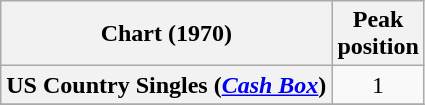<table class="wikitable sortable plainrowheaders" style="text-align:center">
<tr>
<th scope=col>Chart (1970)</th>
<th scope=col>Peak<br>position</th>
</tr>
<tr>
<th scope=row>US Country Singles (<em><a href='#'>Cash Box</a></em>)</th>
<td>1</td>
</tr>
<tr>
</tr>
</table>
